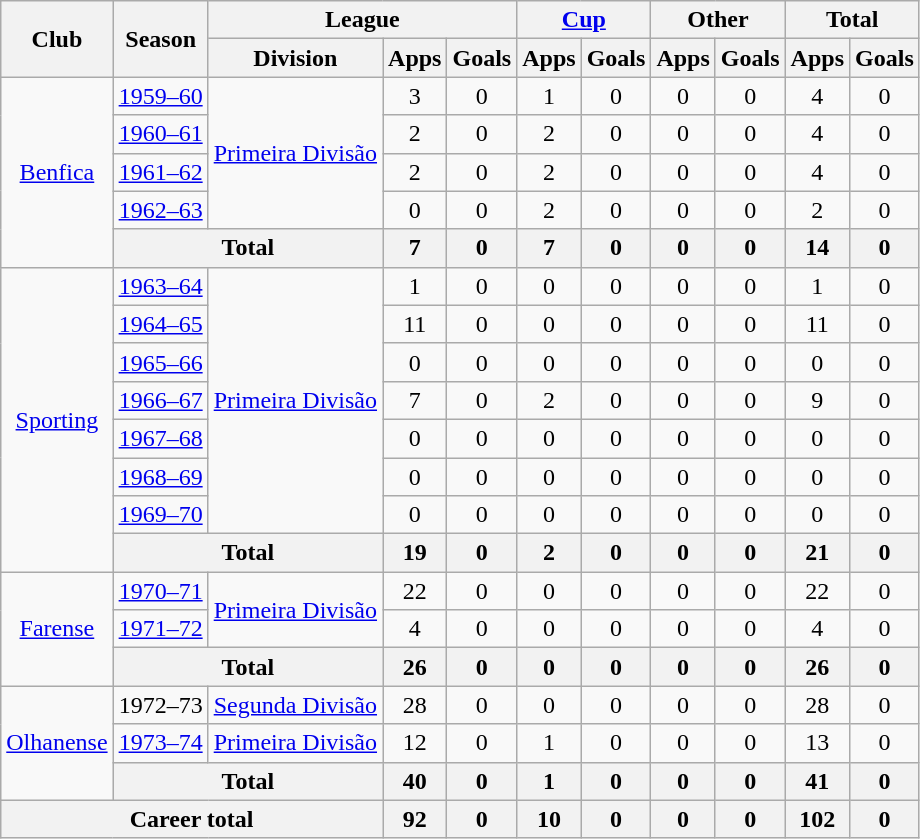<table class="wikitable" style="text-align: center">
<tr>
<th rowspan="2">Club</th>
<th rowspan="2">Season</th>
<th colspan="3">League</th>
<th colspan="2"><a href='#'>Cup</a></th>
<th colspan="2">Other</th>
<th colspan="2">Total</th>
</tr>
<tr>
<th>Division</th>
<th>Apps</th>
<th>Goals</th>
<th>Apps</th>
<th>Goals</th>
<th>Apps</th>
<th>Goals</th>
<th>Apps</th>
<th>Goals</th>
</tr>
<tr>
<td rowspan="5"><a href='#'>Benfica</a></td>
<td><a href='#'>1959–60</a></td>
<td rowspan="4"><a href='#'>Primeira Divisão</a></td>
<td>3</td>
<td>0</td>
<td>1</td>
<td>0</td>
<td>0</td>
<td>0</td>
<td>4</td>
<td>0</td>
</tr>
<tr>
<td><a href='#'>1960–61</a></td>
<td>2</td>
<td>0</td>
<td>2</td>
<td>0</td>
<td>0</td>
<td>0</td>
<td>4</td>
<td>0</td>
</tr>
<tr>
<td><a href='#'>1961–62</a></td>
<td>2</td>
<td>0</td>
<td>2</td>
<td>0</td>
<td>0</td>
<td>0</td>
<td>4</td>
<td>0</td>
</tr>
<tr>
<td><a href='#'>1962–63</a></td>
<td>0</td>
<td>0</td>
<td>2</td>
<td>0</td>
<td>0</td>
<td>0</td>
<td>2</td>
<td>0</td>
</tr>
<tr>
<th colspan="2"><strong>Total</strong></th>
<th>7</th>
<th>0</th>
<th>7</th>
<th>0</th>
<th>0</th>
<th>0</th>
<th>14</th>
<th>0</th>
</tr>
<tr>
<td rowspan="8"><a href='#'>Sporting</a></td>
<td><a href='#'>1963–64</a></td>
<td rowspan="7"><a href='#'>Primeira Divisão</a></td>
<td>1</td>
<td>0</td>
<td>0</td>
<td>0</td>
<td>0</td>
<td>0</td>
<td>1</td>
<td>0</td>
</tr>
<tr>
<td><a href='#'>1964–65</a></td>
<td>11</td>
<td>0</td>
<td>0</td>
<td>0</td>
<td>0</td>
<td>0</td>
<td>11</td>
<td>0</td>
</tr>
<tr>
<td><a href='#'>1965–66</a></td>
<td>0</td>
<td>0</td>
<td>0</td>
<td>0</td>
<td>0</td>
<td>0</td>
<td>0</td>
<td>0</td>
</tr>
<tr>
<td><a href='#'>1966–67</a></td>
<td>7</td>
<td>0</td>
<td>2</td>
<td>0</td>
<td>0</td>
<td>0</td>
<td>9</td>
<td>0</td>
</tr>
<tr>
<td><a href='#'>1967–68</a></td>
<td>0</td>
<td>0</td>
<td>0</td>
<td>0</td>
<td>0</td>
<td>0</td>
<td>0</td>
<td>0</td>
</tr>
<tr>
<td><a href='#'>1968–69</a></td>
<td>0</td>
<td>0</td>
<td>0</td>
<td>0</td>
<td>0</td>
<td>0</td>
<td>0</td>
<td>0</td>
</tr>
<tr>
<td><a href='#'>1969–70</a></td>
<td>0</td>
<td>0</td>
<td>0</td>
<td>0</td>
<td>0</td>
<td>0</td>
<td>0</td>
<td>0</td>
</tr>
<tr>
<th colspan="2"><strong>Total</strong></th>
<th>19</th>
<th>0</th>
<th>2</th>
<th>0</th>
<th>0</th>
<th>0</th>
<th>21</th>
<th>0</th>
</tr>
<tr>
<td rowspan="3"><a href='#'>Farense</a></td>
<td><a href='#'>1970–71</a></td>
<td rowspan="2"><a href='#'>Primeira Divisão</a></td>
<td>22</td>
<td>0</td>
<td>0</td>
<td>0</td>
<td>0</td>
<td>0</td>
<td>22</td>
<td>0</td>
</tr>
<tr>
<td><a href='#'>1971–72</a></td>
<td>4</td>
<td>0</td>
<td>0</td>
<td>0</td>
<td>0</td>
<td>0</td>
<td>4</td>
<td>0</td>
</tr>
<tr>
<th colspan="2"><strong>Total</strong></th>
<th>26</th>
<th>0</th>
<th>0</th>
<th>0</th>
<th>0</th>
<th>0</th>
<th>26</th>
<th>0</th>
</tr>
<tr>
<td rowspan="3"><a href='#'>Olhanense</a></td>
<td>1972–73</td>
<td><a href='#'>Segunda Divisão</a></td>
<td>28</td>
<td>0</td>
<td>0</td>
<td>0</td>
<td>0</td>
<td>0</td>
<td>28</td>
<td>0</td>
</tr>
<tr>
<td><a href='#'>1973–74</a></td>
<td><a href='#'>Primeira Divisão</a></td>
<td>12</td>
<td>0</td>
<td>1</td>
<td>0</td>
<td>0</td>
<td>0</td>
<td>13</td>
<td>0</td>
</tr>
<tr>
<th colspan="2"><strong>Total</strong></th>
<th>40</th>
<th>0</th>
<th>1</th>
<th>0</th>
<th>0</th>
<th>0</th>
<th>41</th>
<th>0</th>
</tr>
<tr>
<th colspan="3"><strong>Career total</strong></th>
<th>92</th>
<th>0</th>
<th>10</th>
<th>0</th>
<th>0</th>
<th>0</th>
<th>102</th>
<th>0</th>
</tr>
</table>
